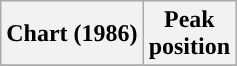<table class="wikitable sortable">
<tr>
<th>Chart (1986)</th>
<th>Peak<br>position</th>
</tr>
<tr>
</tr>
</table>
